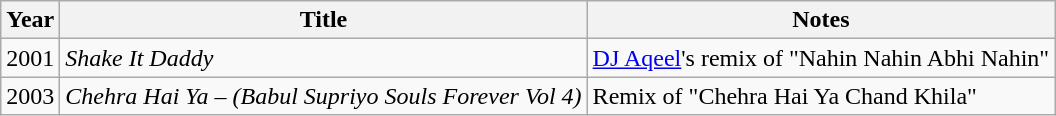<table class="wikitable">
<tr>
<th>Year</th>
<th>Title</th>
<th>Notes</th>
</tr>
<tr>
<td>2001</td>
<td><em>Shake It Daddy</em></td>
<td><a href='#'>DJ Aqeel</a>'s remix of "Nahin Nahin Abhi Nahin"</td>
</tr>
<tr>
<td>2003</td>
<td><em>Chehra Hai Ya – (Babul Supriyo Souls Forever Vol 4)</em></td>
<td>Remix of "Chehra Hai Ya Chand Khila"</td>
</tr>
</table>
